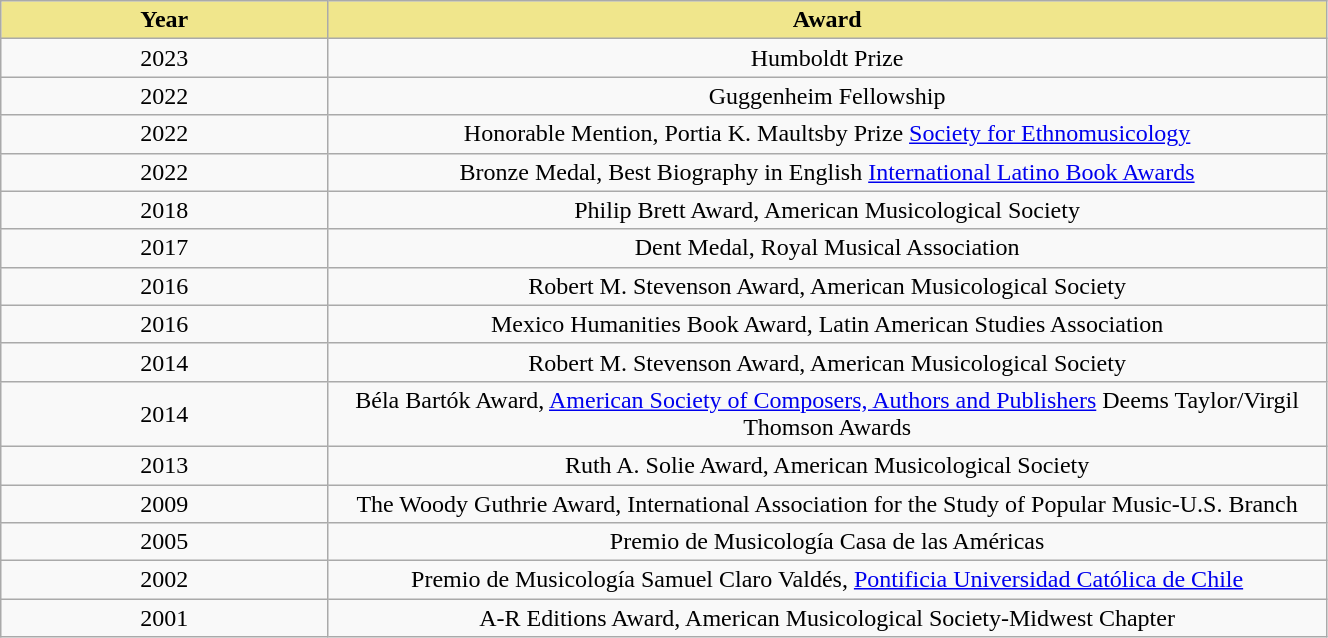<table width="70%" class="wikitable">
<tr>
<th width="10" style="background:#F0E68C">Year</th>
<th width="80" style="background:#F0E68C">Award</th>
</tr>
<tr>
<td align="center">2023</td>
<td align="center">Humboldt Prize</td>
</tr>
<tr>
<td align="center">2022</td>
<td align="center">Guggenheim Fellowship</td>
</tr>
<tr>
<td align="center">2022</td>
<td align="center">Honorable Mention, Portia K. Maultsby Prize <a href='#'>Society for Ethnomusicology</a></td>
</tr>
<tr>
<td align="center">2022</td>
<td align="center">Bronze Medal, Best Biography in English <a href='#'>International Latino Book Awards</a></td>
</tr>
<tr>
<td align="center">2018</td>
<td align="center">Philip Brett Award, American Musicological Society</td>
</tr>
<tr>
<td align="center">2017</td>
<td align="center">Dent Medal, Royal Musical Association</td>
</tr>
<tr>
<td align="center">2016</td>
<td align="center">Robert M. Stevenson Award, American Musicological Society</td>
</tr>
<tr>
<td align="center">2016</td>
<td align="center">Mexico Humanities Book Award, Latin American Studies Association</td>
</tr>
<tr>
<td align="center">2014</td>
<td align="center">Robert M. Stevenson Award, American Musicological Society</td>
</tr>
<tr>
<td align="center">2014</td>
<td align="center">Béla Bartók Award, <a href='#'>American Society of Composers, Authors and Publishers</a> Deems Taylor/Virgil Thomson Awards</td>
</tr>
<tr>
<td align="center">2013</td>
<td align="center">Ruth A. Solie Award, American Musicological Society</td>
</tr>
<tr>
<td align="center">2009</td>
<td align="center">The Woody Guthrie Award, International Association for the Study of Popular Music-U.S. Branch</td>
</tr>
<tr>
<td align="center">2005</td>
<td align="center">Premio de Musicología Casa de las Américas</td>
</tr>
<tr>
<td align="center">2002</td>
<td align="center">Premio de Musicología Samuel Claro Valdés, <a href='#'>Pontificia Universidad Católica de Chile</a></td>
</tr>
<tr>
<td align="center">2001</td>
<td align="center">A-R Editions Award, American Musicological Society-Midwest Chapter</td>
</tr>
</table>
